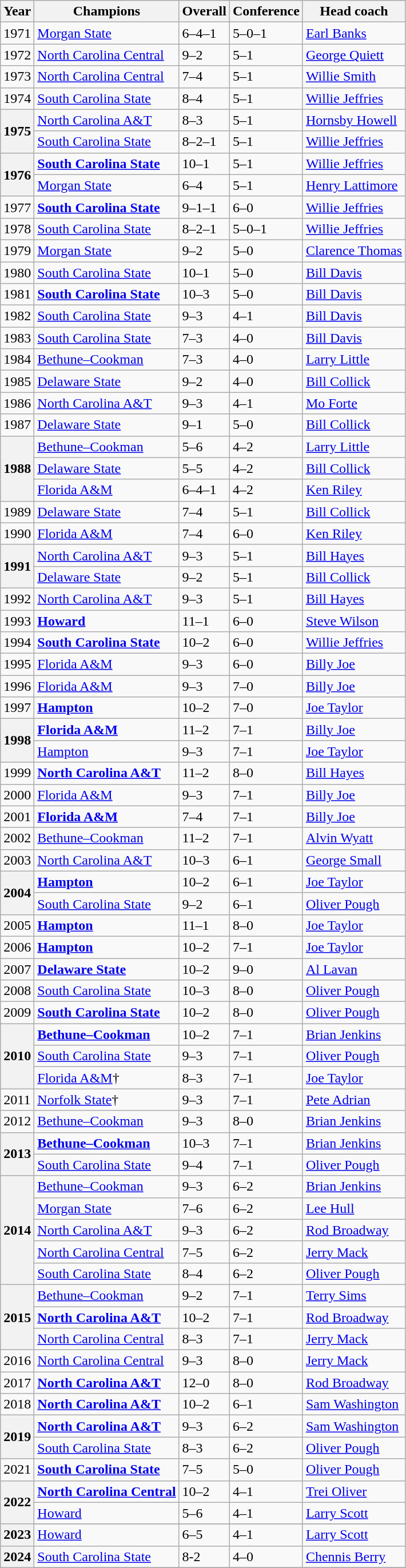<table class="wikitable"|->
<tr>
<th>Year</th>
<th>Champions</th>
<th>Overall</th>
<th>Conference</th>
<th>Head coach</th>
</tr>
<tr>
<td>1971</td>
<td><a href='#'>Morgan State</a></td>
<td>6–4–1</td>
<td>5–0–1</td>
<td><a href='#'>Earl Banks</a></td>
</tr>
<tr>
<td>1972</td>
<td><a href='#'>North Carolina Central</a></td>
<td>9–2</td>
<td>5–1</td>
<td><a href='#'>George Quiett</a></td>
</tr>
<tr>
<td>1973</td>
<td><a href='#'>North Carolina Central</a></td>
<td>7–4</td>
<td>5–1</td>
<td><a href='#'>Willie Smith</a></td>
</tr>
<tr>
<td>1974</td>
<td><a href='#'>South Carolina State</a></td>
<td>8–4</td>
<td>5–1</td>
<td><a href='#'>Willie Jeffries</a></td>
</tr>
<tr>
<th rowspan=2>1975</th>
<td><a href='#'>North Carolina A&T</a></td>
<td>8–3</td>
<td>5–1</td>
<td><a href='#'>Hornsby Howell</a></td>
</tr>
<tr>
<td><a href='#'>South Carolina State</a></td>
<td>8–2–1</td>
<td>5–1</td>
<td><a href='#'>Willie Jeffries</a></td>
</tr>
<tr>
<th rowspan=2>1976</th>
<td><strong><a href='#'>South Carolina State</a></strong></td>
<td>10–1</td>
<td>5–1</td>
<td><a href='#'>Willie Jeffries</a></td>
</tr>
<tr>
<td><a href='#'>Morgan State</a></td>
<td>6–4</td>
<td>5–1</td>
<td><a href='#'>Henry Lattimore</a></td>
</tr>
<tr>
<td>1977</td>
<td><strong><a href='#'>South Carolina State</a></strong></td>
<td>9–1–1</td>
<td>6–0</td>
<td><a href='#'>Willie Jeffries</a></td>
</tr>
<tr>
<td>1978</td>
<td><a href='#'>South Carolina State</a></td>
<td>8–2–1</td>
<td>5–0–1</td>
<td><a href='#'>Willie Jeffries</a></td>
</tr>
<tr>
<td>1979</td>
<td><a href='#'>Morgan State</a></td>
<td>9–2</td>
<td>5–0</td>
<td><a href='#'>Clarence Thomas</a></td>
</tr>
<tr>
<td>1980</td>
<td><a href='#'>South Carolina State</a></td>
<td>10–1</td>
<td>5–0</td>
<td><a href='#'>Bill Davis</a></td>
</tr>
<tr>
<td>1981</td>
<td><strong><a href='#'>South Carolina State</a></strong></td>
<td>10–3</td>
<td>5–0</td>
<td><a href='#'>Bill Davis</a></td>
</tr>
<tr>
<td>1982</td>
<td><a href='#'>South Carolina State</a></td>
<td>9–3</td>
<td>4–1</td>
<td><a href='#'>Bill Davis</a></td>
</tr>
<tr>
<td>1983</td>
<td><a href='#'>South Carolina State</a></td>
<td>7–3</td>
<td>4–0</td>
<td><a href='#'>Bill Davis</a></td>
</tr>
<tr>
<td>1984</td>
<td><a href='#'>Bethune–Cookman</a></td>
<td>7–3</td>
<td>4–0</td>
<td><a href='#'>Larry Little</a></td>
</tr>
<tr>
<td>1985</td>
<td><a href='#'>Delaware State</a></td>
<td>9–2</td>
<td>4–0</td>
<td><a href='#'>Bill Collick</a></td>
</tr>
<tr>
<td>1986</td>
<td><a href='#'>North Carolina A&T</a></td>
<td>9–3</td>
<td>4–1</td>
<td><a href='#'>Mo Forte</a></td>
</tr>
<tr>
<td>1987</td>
<td><a href='#'>Delaware State</a></td>
<td>9–1</td>
<td>5–0</td>
<td><a href='#'>Bill Collick</a></td>
</tr>
<tr>
<th rowspan=3>1988</th>
<td><a href='#'>Bethune–Cookman</a></td>
<td>5–6</td>
<td>4–2</td>
<td><a href='#'>Larry Little</a></td>
</tr>
<tr>
<td><a href='#'>Delaware State</a></td>
<td>5–5</td>
<td>4–2</td>
<td><a href='#'>Bill Collick</a></td>
</tr>
<tr>
<td><a href='#'>Florida A&M</a></td>
<td>6–4–1</td>
<td>4–2</td>
<td><a href='#'>Ken Riley</a></td>
</tr>
<tr>
<td>1989</td>
<td><a href='#'>Delaware State</a></td>
<td>7–4</td>
<td>5–1</td>
<td><a href='#'>Bill Collick</a></td>
</tr>
<tr>
<td>1990</td>
<td><a href='#'>Florida A&M</a></td>
<td>7–4</td>
<td>6–0</td>
<td><a href='#'>Ken Riley</a></td>
</tr>
<tr>
<th rowspan=2>1991</th>
<td><a href='#'>North Carolina A&T</a></td>
<td>9–3</td>
<td>5–1</td>
<td><a href='#'>Bill Hayes</a></td>
</tr>
<tr>
<td><a href='#'>Delaware State</a></td>
<td>9–2</td>
<td>5–1</td>
<td><a href='#'>Bill Collick</a></td>
</tr>
<tr>
<td>1992</td>
<td><a href='#'>North Carolina A&T</a></td>
<td>9–3</td>
<td>5–1</td>
<td><a href='#'>Bill Hayes</a></td>
</tr>
<tr>
<td>1993</td>
<td><strong><a href='#'>Howard</a></strong></td>
<td>11–1</td>
<td>6–0</td>
<td><a href='#'>Steve Wilson</a></td>
</tr>
<tr>
<td>1994</td>
<td><strong><a href='#'>South Carolina State</a></strong></td>
<td>10–2</td>
<td>6–0</td>
<td><a href='#'>Willie Jeffries</a></td>
</tr>
<tr>
<td>1995</td>
<td><a href='#'>Florida A&M</a></td>
<td>9–3</td>
<td>6–0</td>
<td><a href='#'>Billy Joe</a></td>
</tr>
<tr>
<td>1996</td>
<td><a href='#'>Florida A&M</a></td>
<td>9–3</td>
<td>7–0</td>
<td><a href='#'>Billy Joe</a></td>
</tr>
<tr>
<td>1997</td>
<td><strong><a href='#'>Hampton</a></strong></td>
<td>10–2</td>
<td>7–0</td>
<td><a href='#'>Joe Taylor</a></td>
</tr>
<tr>
<th rowspan=2>1998</th>
<td><strong><a href='#'>Florida A&M</a></strong></td>
<td>11–2</td>
<td>7–1</td>
<td><a href='#'>Billy Joe</a></td>
</tr>
<tr>
<td><a href='#'>Hampton</a></td>
<td>9–3</td>
<td>7–1</td>
<td><a href='#'>Joe Taylor</a></td>
</tr>
<tr>
<td>1999</td>
<td><strong><a href='#'>North Carolina A&T</a></strong></td>
<td>11–2</td>
<td>8–0</td>
<td><a href='#'>Bill Hayes</a></td>
</tr>
<tr>
<td>2000</td>
<td><a href='#'>Florida A&M</a></td>
<td>9–3</td>
<td>7–1</td>
<td><a href='#'>Billy Joe</a></td>
</tr>
<tr>
<td>2001</td>
<td><strong><a href='#'>Florida A&M</a></strong></td>
<td>7–4</td>
<td>7–1</td>
<td><a href='#'>Billy Joe</a></td>
</tr>
<tr>
<td>2002</td>
<td><a href='#'>Bethune–Cookman</a></td>
<td>11–2</td>
<td>7–1</td>
<td><a href='#'>Alvin Wyatt</a></td>
</tr>
<tr>
<td>2003</td>
<td><a href='#'>North Carolina A&T</a></td>
<td>10–3</td>
<td>6–1</td>
<td><a href='#'>George Small</a></td>
</tr>
<tr>
<th rowspan=2>2004</th>
<td><strong><a href='#'>Hampton</a></strong></td>
<td>10–2</td>
<td>6–1</td>
<td><a href='#'>Joe Taylor</a></td>
</tr>
<tr>
<td><a href='#'>South Carolina State</a></td>
<td>9–2</td>
<td>6–1</td>
<td><a href='#'>Oliver Pough</a></td>
</tr>
<tr>
<td>2005</td>
<td><strong><a href='#'>Hampton</a></strong></td>
<td>11–1</td>
<td>8–0</td>
<td><a href='#'>Joe Taylor</a></td>
</tr>
<tr>
<td>2006</td>
<td><strong><a href='#'>Hampton</a></strong></td>
<td>10–2</td>
<td>7–1</td>
<td><a href='#'>Joe Taylor</a></td>
</tr>
<tr>
<td>2007</td>
<td><strong><a href='#'>Delaware State</a></strong></td>
<td>10–2</td>
<td>9–0</td>
<td><a href='#'>Al Lavan</a></td>
</tr>
<tr>
<td>2008</td>
<td><a href='#'>South Carolina State</a></td>
<td>10–3</td>
<td>8–0</td>
<td><a href='#'>Oliver Pough</a></td>
</tr>
<tr>
<td>2009</td>
<td><strong><a href='#'>South Carolina State</a></strong></td>
<td>10–2</td>
<td>8–0</td>
<td><a href='#'>Oliver Pough</a></td>
</tr>
<tr>
<th rowspan=3>2010</th>
<td><strong><a href='#'>Bethune–Cookman</a></strong></td>
<td>10–2</td>
<td>7–1</td>
<td><a href='#'>Brian Jenkins</a></td>
</tr>
<tr>
<td><a href='#'>South Carolina State</a></td>
<td>9–3</td>
<td>7–1</td>
<td><a href='#'>Oliver Pough</a></td>
</tr>
<tr>
<td><a href='#'>Florida A&M</a>†</td>
<td>8–3</td>
<td>7–1</td>
<td><a href='#'>Joe Taylor</a></td>
</tr>
<tr>
<td>2011</td>
<td><a href='#'>Norfolk State</a>†</td>
<td>9–3</td>
<td>7–1</td>
<td><a href='#'>Pete Adrian</a></td>
</tr>
<tr>
<td>2012</td>
<td><a href='#'>Bethune–Cookman</a></td>
<td>9–3</td>
<td>8–0</td>
<td><a href='#'>Brian Jenkins</a></td>
</tr>
<tr>
<th rowspan=2>2013</th>
<td><strong><a href='#'>Bethune–Cookman</a></strong></td>
<td>10–3</td>
<td>7–1</td>
<td><a href='#'>Brian Jenkins</a></td>
</tr>
<tr>
<td><a href='#'>South Carolina State</a></td>
<td>9–4</td>
<td>7–1</td>
<td><a href='#'>Oliver Pough</a></td>
</tr>
<tr>
<th rowspan=5>2014</th>
<td><a href='#'>Bethune–Cookman</a></td>
<td>9–3</td>
<td>6–2</td>
<td><a href='#'>Brian Jenkins</a></td>
</tr>
<tr>
<td><a href='#'>Morgan State</a></td>
<td>7–6</td>
<td>6–2</td>
<td><a href='#'>Lee Hull</a></td>
</tr>
<tr>
<td><a href='#'>North Carolina A&T</a></td>
<td>9–3</td>
<td>6–2</td>
<td><a href='#'>Rod Broadway</a></td>
</tr>
<tr>
<td><a href='#'>North Carolina Central</a></td>
<td>7–5</td>
<td>6–2</td>
<td><a href='#'>Jerry Mack</a></td>
</tr>
<tr>
<td><a href='#'>South Carolina State</a></td>
<td>8–4</td>
<td>6–2</td>
<td><a href='#'>Oliver Pough</a></td>
</tr>
<tr>
<th rowspan=3>2015</th>
<td><a href='#'>Bethune–Cookman</a></td>
<td>9–2</td>
<td>7–1</td>
<td><a href='#'>Terry Sims</a></td>
</tr>
<tr>
<td><strong><a href='#'>North Carolina A&T</a></strong></td>
<td>10–2</td>
<td>7–1</td>
<td><a href='#'>Rod Broadway</a></td>
</tr>
<tr>
<td><a href='#'>North Carolina Central</a></td>
<td>8–3</td>
<td>7–1</td>
<td><a href='#'>Jerry Mack</a></td>
</tr>
<tr>
<td>2016</td>
<td><a href='#'>North Carolina Central</a></td>
<td>9–3</td>
<td>8–0</td>
<td><a href='#'>Jerry Mack</a></td>
</tr>
<tr>
<td>2017</td>
<td><strong><a href='#'>North Carolina A&T</a></strong></td>
<td>12–0</td>
<td>8–0</td>
<td><a href='#'>Rod Broadway</a></td>
</tr>
<tr>
<td>2018</td>
<td><strong><a href='#'>North Carolina A&T</a></strong></td>
<td>10–2</td>
<td>6–1</td>
<td><a href='#'>Sam Washington</a></td>
</tr>
<tr>
<th rowspan=2>2019</th>
<td><strong><a href='#'>North Carolina A&T</a></strong></td>
<td>9–3</td>
<td>6–2</td>
<td><a href='#'>Sam Washington</a></td>
</tr>
<tr>
<td><a href='#'>South Carolina State</a></td>
<td>8–3</td>
<td>6–2</td>
<td><a href='#'>Oliver Pough</a></td>
</tr>
<tr>
<td>2021</td>
<td><strong><a href='#'>South Carolina State</a></strong></td>
<td>7–5</td>
<td>5–0</td>
<td><a href='#'>Oliver Pough</a></td>
</tr>
<tr>
<th rowspan=2>2022</th>
<td><strong><a href='#'>North Carolina Central</a></strong></td>
<td>10–2</td>
<td>4–1</td>
<td><a href='#'>Trei Oliver</a></td>
</tr>
<tr>
<td><a href='#'>Howard</a></td>
<td>5–6</td>
<td>4–1</td>
<td><a href='#'>Larry Scott</a></td>
</tr>
<tr>
<th rowspan=2>2023</th>
</tr>
<tr>
<td><a href='#'>Howard</a></td>
<td>6–5</td>
<td>4–1</td>
<td><a href='#'>Larry Scott</a></td>
</tr>
<tr>
<th rowspan=2>2024</th>
<td><a href='#'>South Carolina State</a></td>
<td>8-2</td>
<td>4–0</td>
<td><a href='#'>Chennis Berry</a></td>
</tr>
<tr>
</tr>
</table>
